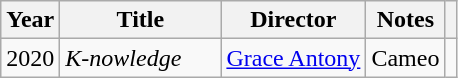<table class="wikitable">
<tr>
<th>Year</th>
<th style="width:100px">Title</th>
<th>Director</th>
<th>Notes</th>
<th></th>
</tr>
<tr>
<td>2020</td>
<td><em>K-nowledge</em></td>
<td><a href='#'>Grace Antony</a></td>
<td>Cameo</td>
<td></td>
</tr>
</table>
